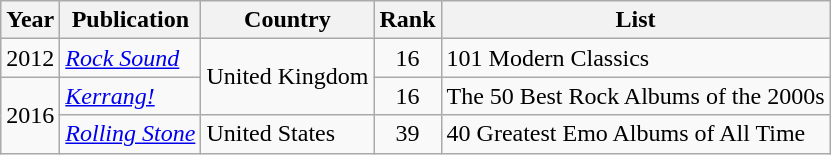<table class="wikitable">
<tr>
<th>Year</th>
<th>Publication</th>
<th>Country</th>
<th>Rank</th>
<th>List</th>
</tr>
<tr>
<td>2012</td>
<td><em><a href='#'>Rock Sound</a></em></td>
<td rowspan="2">United Kingdom</td>
<td style="text-align:center;">16</td>
<td>101 Modern Classics</td>
</tr>
<tr>
<td rowspan="2">2016</td>
<td><em><a href='#'>Kerrang!</a></em></td>
<td style="text-align:center;">16</td>
<td>The 50 Best Rock Albums of the 2000s</td>
</tr>
<tr>
<td><em><a href='#'>Rolling Stone</a></em></td>
<td>United States</td>
<td style="text-align:center;">39</td>
<td>40 Greatest Emo Albums of All Time</td>
</tr>
</table>
